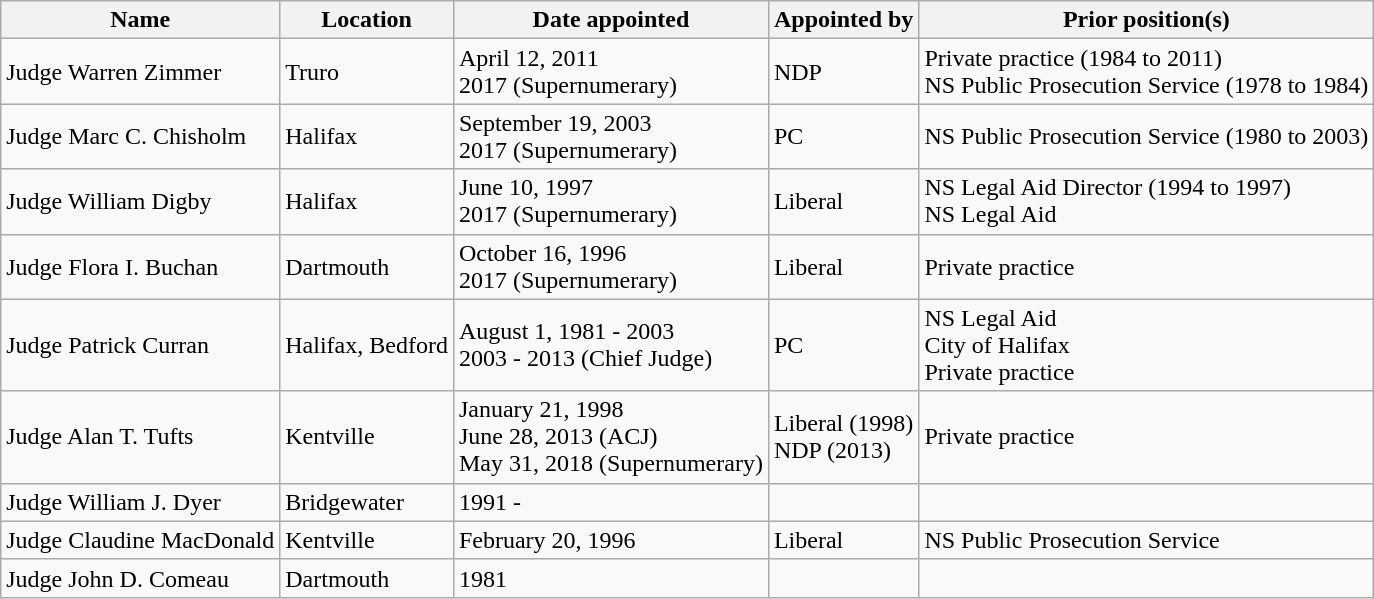<table class="wikitable sortable">
<tr>
<th>Name</th>
<th>Location</th>
<th>Date appointed</th>
<th>Appointed by</th>
<th>Prior position(s)</th>
</tr>
<tr>
<td>Judge Warren Zimmer</td>
<td>Truro</td>
<td>April 12, 2011<br>2017 (Supernumerary)</td>
<td>NDP</td>
<td>Private practice (1984 to 2011)<br>NS Public Prosecution Service (1978 to 1984)</td>
</tr>
<tr>
<td>Judge Marc C. Chisholm </td>
<td>Halifax</td>
<td>September 19, 2003<br>2017 (Supernumerary)</td>
<td>PC</td>
<td>NS Public Prosecution Service (1980 to 2003)</td>
</tr>
<tr>
<td>Judge William Digby</td>
<td>Halifax</td>
<td>June 10, 1997<br>2017 (Supernumerary)</td>
<td>Liberal</td>
<td>NS Legal Aid Director (1994 to 1997)<br>NS Legal Aid</td>
</tr>
<tr>
<td>Judge Flora I. Buchan</td>
<td>Dartmouth</td>
<td>October 16, 1996<br>2017 (Supernumerary)</td>
<td>Liberal</td>
<td>Private practice</td>
</tr>
<tr>
<td>Judge Patrick Curran</td>
<td>Halifax, Bedford</td>
<td>August 1, 1981 - 2003<br> 2003 - 2013 (Chief Judge)</td>
<td>PC</td>
<td>NS Legal Aid<br>City of Halifax<br>Private practice</td>
</tr>
<tr>
<td>Judge Alan T. Tufts</td>
<td>Kentville</td>
<td>January 21, 1998<br>June 28, 2013 (ACJ)<br>May 31, 2018 (Supernumerary)</td>
<td>Liberal (1998)<br> NDP (2013)</td>
<td>Private practice</td>
</tr>
<tr>
<td>Judge William J. Dyer</td>
<td>Bridgewater</td>
<td>1991 -</td>
<td></td>
<td></td>
</tr>
<tr>
<td>Judge Claudine MacDonald</td>
<td>Kentville</td>
<td>February 20, 1996</td>
<td>Liberal</td>
<td>NS Public Prosecution Service</td>
</tr>
<tr>
<td>Judge John D. Comeau</td>
<td>Dartmouth</td>
<td>1981</td>
<td></td>
<td></td>
</tr>
</table>
